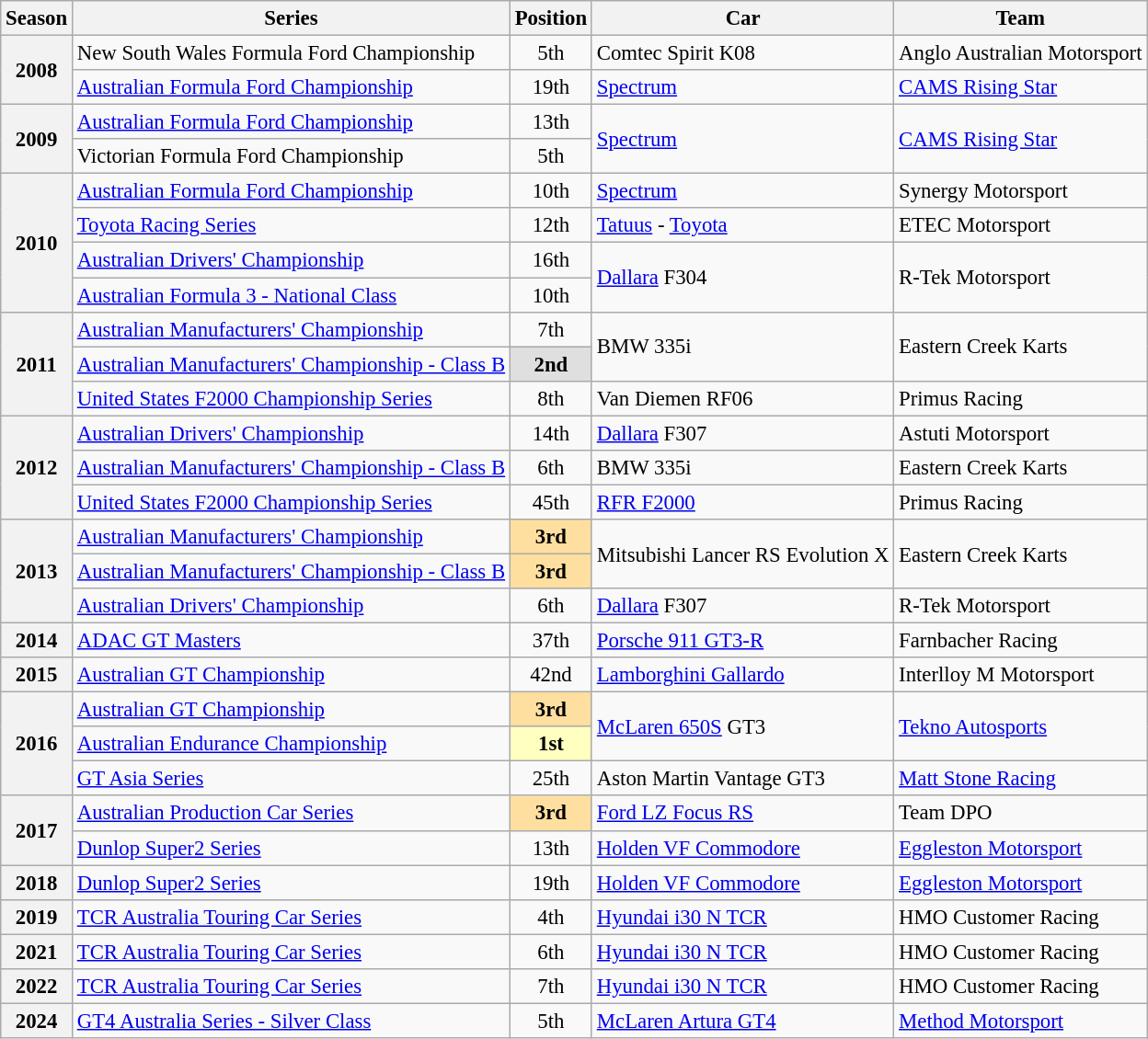<table class="wikitable" style="font-size: 95%;">
<tr>
<th>Season</th>
<th>Series</th>
<th>Position</th>
<th>Car</th>
<th>Team</th>
</tr>
<tr>
<th rowspan=2>2008</th>
<td>New South Wales Formula Ford Championship</td>
<td align=center>5th</td>
<td>Comtec Spirit K08</td>
<td>Anglo Australian Motorsport</td>
</tr>
<tr>
<td><a href='#'>Australian Formula Ford Championship</a></td>
<td align=center>19th</td>
<td><a href='#'>Spectrum</a></td>
<td><a href='#'>CAMS Rising Star</a></td>
</tr>
<tr>
<th rowspan=2>2009</th>
<td><a href='#'>Australian Formula Ford Championship</a></td>
<td align=center>13th</td>
<td rowspan=2><a href='#'>Spectrum</a></td>
<td rowspan=2><a href='#'>CAMS Rising Star</a></td>
</tr>
<tr>
<td>Victorian Formula Ford Championship</td>
<td align=center>5th</td>
</tr>
<tr>
<th rowspan=4>2010</th>
<td><a href='#'>Australian Formula Ford Championship</a></td>
<td align=center>10th</td>
<td><a href='#'>Spectrum</a></td>
<td>Synergy Motorsport</td>
</tr>
<tr>
<td><a href='#'>Toyota Racing Series</a></td>
<td align=center>12th</td>
<td><a href='#'>Tatuus</a> - <a href='#'>Toyota</a></td>
<td>ETEC Motorsport</td>
</tr>
<tr>
<td><a href='#'>Australian Drivers' Championship</a></td>
<td align=center>16th</td>
<td rowspan=2><a href='#'>Dallara</a> F304</td>
<td rowspan=2>R-Tek Motorsport</td>
</tr>
<tr>
<td><a href='#'>Australian Formula 3 - National Class</a></td>
<td align=center>10th</td>
</tr>
<tr>
<th rowspan=3>2011</th>
<td><a href='#'>Australian Manufacturers' Championship</a></td>
<td align=center>7th</td>
<td rowspan=2>BMW 335i</td>
<td rowspan=2>Eastern Creek Karts</td>
</tr>
<tr>
<td><a href='#'>Australian Manufacturers' Championship - Class B</a></td>
<td align=center style=background:#dfdfdf><strong>2nd</strong></td>
</tr>
<tr>
<td><a href='#'>United States F2000 Championship Series</a></td>
<td align=center>8th</td>
<td>Van Diemen RF06</td>
<td>Primus Racing</td>
</tr>
<tr>
<th rowspan=3>2012</th>
<td><a href='#'>Australian Drivers' Championship</a></td>
<td align=center>14th</td>
<td><a href='#'>Dallara</a> F307</td>
<td>Astuti Motorsport</td>
</tr>
<tr>
<td><a href='#'>Australian Manufacturers' Championship - Class B</a></td>
<td align=center>6th</td>
<td>BMW 335i</td>
<td>Eastern Creek Karts</td>
</tr>
<tr>
<td><a href='#'>United States F2000 Championship Series</a></td>
<td align=center>45th</td>
<td><a href='#'>RFR F2000</a></td>
<td>Primus Racing</td>
</tr>
<tr>
<th rowspan=3>2013</th>
<td><a href='#'>Australian Manufacturers' Championship</a></td>
<td align=center style="background: #ffdf9f"><strong>3rd</strong></td>
<td rowspan=2>Mitsubishi Lancer RS Evolution X</td>
<td rowspan=2>Eastern Creek Karts</td>
</tr>
<tr>
<td><a href='#'>Australian Manufacturers' Championship - Class B</a></td>
<td align=center style="background: #ffdf9f"><strong>3rd</strong></td>
</tr>
<tr>
<td><a href='#'>Australian Drivers' Championship</a></td>
<td align=center>6th</td>
<td><a href='#'>Dallara</a> F307</td>
<td>R-Tek Motorsport</td>
</tr>
<tr>
<th>2014</th>
<td><a href='#'>ADAC GT Masters</a></td>
<td align=center>37th</td>
<td><a href='#'>Porsche 911 GT3-R</a></td>
<td>Farnbacher Racing</td>
</tr>
<tr>
<th>2015</th>
<td><a href='#'>Australian GT Championship</a></td>
<td align=center>42nd</td>
<td><a href='#'>Lamborghini Gallardo</a></td>
<td>Interlloy M Motorsport</td>
</tr>
<tr>
<th rowspan=3>2016</th>
<td><a href='#'>Australian GT Championship</a></td>
<td align=center style="background: #ffdf9f"><strong>3rd</strong></td>
<td rowspan=2><a href='#'>McLaren 650S</a> GT3</td>
<td rowspan=2><a href='#'>Tekno Autosports</a></td>
</tr>
<tr>
<td><a href='#'>Australian Endurance Championship</a></td>
<td align=center style="background: #ffffbf"><strong>1st</strong></td>
</tr>
<tr>
<td><a href='#'>GT Asia Series</a></td>
<td align=center>25th</td>
<td>Aston Martin Vantage GT3</td>
<td><a href='#'>Matt Stone Racing</a></td>
</tr>
<tr>
<th rowspan=2>2017</th>
<td><a href='#'>Australian Production Car Series</a></td>
<td align=center style="background: #ffdf9f"><strong>3rd</strong></td>
<td><a href='#'>Ford LZ Focus RS</a></td>
<td>Team DPO</td>
</tr>
<tr>
<td><a href='#'>Dunlop Super2 Series</a></td>
<td align=center>13th</td>
<td><a href='#'>Holden VF Commodore</a></td>
<td><a href='#'>Eggleston Motorsport</a></td>
</tr>
<tr>
<th>2018</th>
<td><a href='#'>Dunlop Super2 Series</a></td>
<td align=center>19th</td>
<td><a href='#'>Holden VF Commodore</a></td>
<td><a href='#'>Eggleston Motorsport</a></td>
</tr>
<tr>
<th>2019</th>
<td><a href='#'>TCR Australia Touring Car Series</a></td>
<td align=center>4th</td>
<td><a href='#'>Hyundai i30 N TCR</a></td>
<td>HMO Customer Racing</td>
</tr>
<tr>
<th>2021</th>
<td><a href='#'>TCR Australia Touring Car Series</a></td>
<td align=center>6th</td>
<td><a href='#'>Hyundai i30 N TCR</a></td>
<td>HMO Customer Racing</td>
</tr>
<tr>
<th>2022</th>
<td><a href='#'>TCR Australia Touring Car Series</a></td>
<td align=center>7th</td>
<td><a href='#'>Hyundai i30 N TCR</a></td>
<td>HMO Customer Racing</td>
</tr>
<tr>
<th>2024</th>
<td><a href='#'>GT4 Australia Series - Silver Class</a></td>
<td align=center>5th</td>
<td><a href='#'>McLaren Artura GT4</a></td>
<td><a href='#'>Method Motorsport</a></td>
</tr>
</table>
